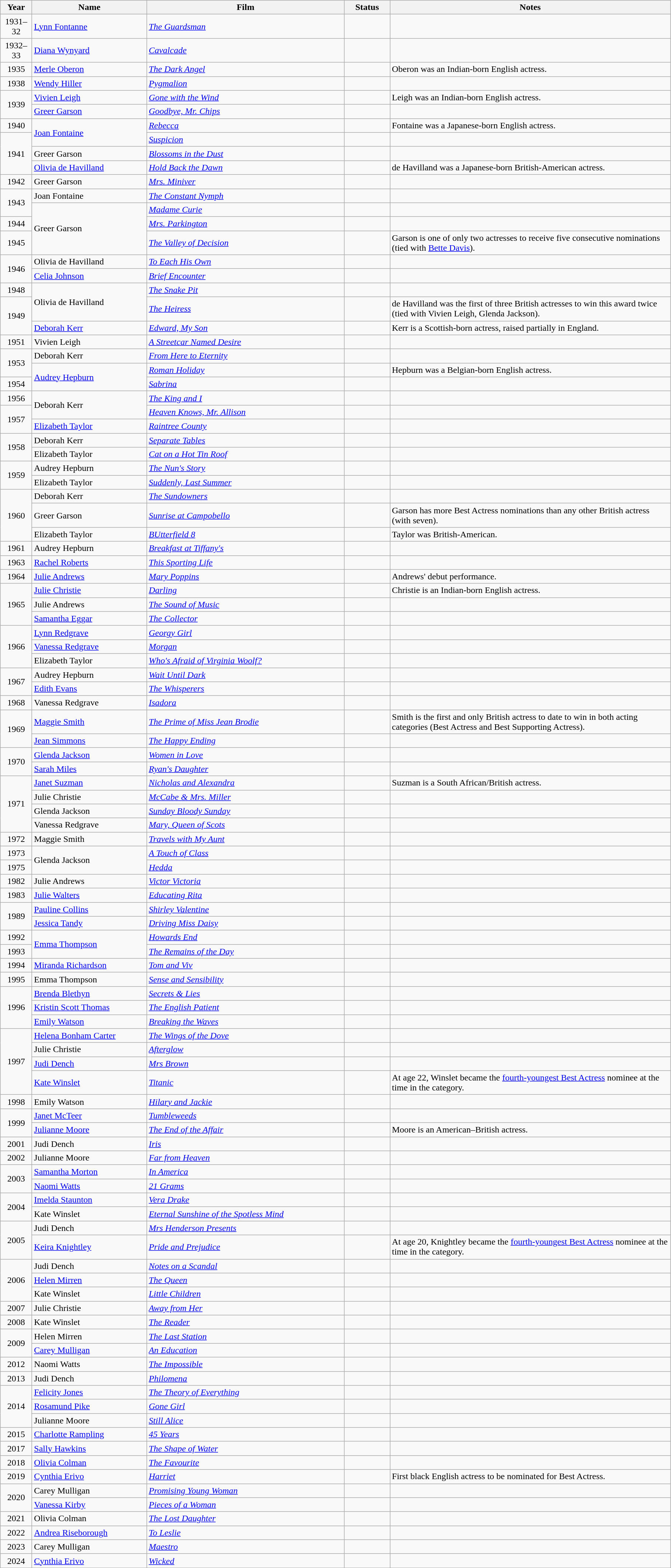<table class="wikitable">
<tr style="background:#ebf5ff;">
<th style="width:050px;">Year</th>
<th style="width:200px;">Name</th>
<th style="width:350px;">Film</th>
<th style="width:075px;">Status</th>
<th style="width:500px;">Notes</th>
</tr>
<tr>
<td align=center>1931–32</td>
<td><a href='#'>Lynn Fontanne</a></td>
<td><em><a href='#'>The Guardsman</a></em></td>
<td></td>
<td></td>
</tr>
<tr>
<td align=center>1932–33</td>
<td><a href='#'>Diana Wynyard</a></td>
<td><em><a href='#'>Cavalcade</a></em></td>
<td></td>
<td></td>
</tr>
<tr>
<td align=center>1935</td>
<td><a href='#'>Merle Oberon</a></td>
<td><em><a href='#'>The Dark Angel</a></em></td>
<td></td>
<td>Oberon was an Indian-born English actress.</td>
</tr>
<tr>
<td align=center>1938</td>
<td><a href='#'>Wendy Hiller</a></td>
<td><em><a href='#'>Pygmalion</a></em></td>
<td></td>
<td></td>
</tr>
<tr>
<td rowspan="2" style="text-align:center;">1939</td>
<td><a href='#'>Vivien Leigh</a></td>
<td><em><a href='#'>Gone with the Wind</a></em></td>
<td></td>
<td>Leigh was an Indian-born English actress.</td>
</tr>
<tr>
<td><a href='#'>Greer Garson</a></td>
<td><em><a href='#'>Goodbye, Mr. Chips</a></em></td>
<td></td>
<td></td>
</tr>
<tr>
<td align=center>1940</td>
<td rowspan="2"><a href='#'>Joan Fontaine</a></td>
<td><em><a href='#'>Rebecca</a></em></td>
<td></td>
<td>Fontaine was a Japanese-born English actress.</td>
</tr>
<tr>
<td rowspan="3" style="text-align:center;">1941</td>
<td><em><a href='#'>Suspicion</a></em></td>
<td></td>
<td></td>
</tr>
<tr>
<td>Greer Garson</td>
<td><em><a href='#'>Blossoms in the Dust</a></em></td>
<td></td>
<td></td>
</tr>
<tr>
<td><a href='#'>Olivia de Havilland</a></td>
<td><em><a href='#'>Hold Back the Dawn</a></em></td>
<td></td>
<td>de Havilland was a Japanese-born British-American actress.</td>
</tr>
<tr>
<td align=center>1942</td>
<td>Greer Garson</td>
<td><em><a href='#'>Mrs. Miniver</a></em></td>
<td></td>
<td></td>
</tr>
<tr>
<td rowspan="2" style="text-align:center;">1943</td>
<td>Joan Fontaine</td>
<td><em><a href='#'>The Constant Nymph</a></em></td>
<td></td>
<td></td>
</tr>
<tr>
<td rowspan="3">Greer Garson</td>
<td><em><a href='#'>Madame Curie</a></em></td>
<td></td>
<td></td>
</tr>
<tr>
<td align=center>1944</td>
<td><em><a href='#'>Mrs. Parkington</a></em></td>
<td></td>
<td></td>
</tr>
<tr>
<td align=center>1945</td>
<td><em><a href='#'>The Valley of Decision</a></em></td>
<td></td>
<td>Garson is one of only two actresses to receive five consecutive nominations (tied with <a href='#'>Bette Davis</a>).</td>
</tr>
<tr>
<td rowspan="2" style="text-align:center;">1946</td>
<td>Olivia de Havilland</td>
<td><em><a href='#'>To Each His Own</a></em></td>
<td></td>
<td></td>
</tr>
<tr>
<td><a href='#'>Celia Johnson</a></td>
<td><em><a href='#'>Brief Encounter</a></em></td>
<td></td>
<td></td>
</tr>
<tr>
<td align=center>1948</td>
<td rowspan="2">Olivia de Havilland</td>
<td><em><a href='#'>The Snake Pit</a></em></td>
<td></td>
<td></td>
</tr>
<tr>
<td align="center" rowspan="2">1949</td>
<td><em><a href='#'>The Heiress</a></em></td>
<td></td>
<td>de Havilland was the first of three British actresses to win this award twice (tied with Vivien Leigh, Glenda Jackson).</td>
</tr>
<tr>
<td><a href='#'>Deborah Kerr</a></td>
<td><em><a href='#'>Edward, My Son</a></em></td>
<td></td>
<td>Kerr is a Scottish-born actress, raised partially in England.</td>
</tr>
<tr>
<td align=center>1951</td>
<td>Vivien Leigh</td>
<td><em><a href='#'>A Streetcar Named Desire</a></em></td>
<td></td>
<td></td>
</tr>
<tr>
<td align="center" rowspan="2">1953</td>
<td>Deborah Kerr</td>
<td><em><a href='#'>From Here to Eternity</a></em></td>
<td></td>
<td></td>
</tr>
<tr>
<td rowspan="2"><a href='#'>Audrey Hepburn</a></td>
<td><em><a href='#'>Roman Holiday</a></em></td>
<td></td>
<td>Hepburn was a Belgian-born English actress.</td>
</tr>
<tr>
<td align=center>1954</td>
<td><em><a href='#'>Sabrina</a></em></td>
<td></td>
<td></td>
</tr>
<tr>
<td align=center>1956</td>
<td rowspan="2">Deborah Kerr</td>
<td><a href='#'><em>The King and I</em></a></td>
<td></td>
<td></td>
</tr>
<tr>
<td align="center" rowspan="2">1957</td>
<td><em><a href='#'>Heaven Knows, Mr. Allison</a></em></td>
<td></td>
<td></td>
</tr>
<tr>
<td><a href='#'>Elizabeth Taylor</a></td>
<td><a href='#'><em>Raintree County</em></a></td>
<td></td>
<td></td>
</tr>
<tr>
<td align="center" rowspan="2">1958</td>
<td>Deborah Kerr</td>
<td><a href='#'><em>Separate Tables</em></a></td>
<td></td>
<td></td>
</tr>
<tr>
<td>Elizabeth Taylor</td>
<td><a href='#'><em>Cat on a Hot Tin Roof</em></a></td>
<td></td>
<td></td>
</tr>
<tr>
<td align="center" rowspan="2">1959</td>
<td>Audrey Hepburn</td>
<td><em><a href='#'>The Nun's Story</a></em></td>
<td></td>
<td></td>
</tr>
<tr>
<td>Elizabeth Taylor</td>
<td><a href='#'><em>Suddenly, Last Summer</em></a></td>
<td></td>
<td></td>
</tr>
<tr>
<td align="center" rowspan="3">1960</td>
<td>Deborah Kerr</td>
<td><em><a href='#'>The Sundowners</a></em></td>
<td></td>
<td></td>
</tr>
<tr>
<td>Greer Garson</td>
<td><em><a href='#'>Sunrise at Campobello</a></em></td>
<td></td>
<td>Garson has more Best Actress nominations than any other British actress (with seven).</td>
</tr>
<tr>
<td>Elizabeth Taylor</td>
<td><em><a href='#'>BUtterfield 8</a></em></td>
<td></td>
<td>Taylor was British-American.</td>
</tr>
<tr>
<td align=center>1961</td>
<td>Audrey Hepburn</td>
<td><em><a href='#'>Breakfast at Tiffany's</a></em></td>
<td></td>
<td></td>
</tr>
<tr>
<td align=center>1963</td>
<td><a href='#'>Rachel Roberts</a></td>
<td><em><a href='#'>This Sporting Life</a></em></td>
<td></td>
<td></td>
</tr>
<tr>
<td align=center>1964</td>
<td><a href='#'>Julie Andrews</a></td>
<td><em><a href='#'>Mary Poppins</a></em></td>
<td></td>
<td>Andrews' debut performance.</td>
</tr>
<tr>
<td rowspan="3" style="text-align:center;">1965</td>
<td><a href='#'>Julie Christie</a></td>
<td><em><a href='#'>Darling</a></em></td>
<td></td>
<td>Christie is an Indian-born English actress.</td>
</tr>
<tr>
<td>Julie Andrews</td>
<td><em><a href='#'>The Sound of Music</a></em></td>
<td></td>
<td></td>
</tr>
<tr>
<td><a href='#'>Samantha Eggar</a></td>
<td><em><a href='#'>The Collector</a></em></td>
<td></td>
<td></td>
</tr>
<tr>
<td align="center" rowspan="3">1966</td>
<td><a href='#'>Lynn Redgrave</a></td>
<td><em><a href='#'>Georgy Girl</a></em></td>
<td></td>
<td></td>
</tr>
<tr>
<td><a href='#'>Vanessa Redgrave</a></td>
<td><em><a href='#'>Morgan</a></em></td>
<td></td>
<td></td>
</tr>
<tr>
<td>Elizabeth Taylor</td>
<td><a href='#'><em>Who's Afraid of Virginia Woolf?</em></a></td>
<td></td>
<td></td>
</tr>
<tr>
<td align=center rowspan=2>1967</td>
<td>Audrey Hepburn</td>
<td><em><a href='#'>Wait Until Dark</a></em></td>
<td></td>
<td></td>
</tr>
<tr>
<td><a href='#'>Edith Evans</a></td>
<td><em><a href='#'>The Whisperers</a></em></td>
<td></td>
<td></td>
</tr>
<tr>
<td align=center>1968</td>
<td>Vanessa Redgrave</td>
<td><em><a href='#'>Isadora</a></em></td>
<td></td>
<td></td>
</tr>
<tr>
<td rowspan="2" style="text-align:center;">1969</td>
<td><a href='#'>Maggie Smith</a></td>
<td><em><a href='#'>The Prime of Miss Jean Brodie</a></em></td>
<td></td>
<td>Smith is the first and only British actress to date to win in both acting categories (Best Actress and Best Supporting Actress).</td>
</tr>
<tr>
<td><a href='#'>Jean Simmons</a></td>
<td><em><a href='#'>The Happy Ending</a></em></td>
<td></td>
<td></td>
</tr>
<tr>
<td rowspan="2" style="text-align:center;">1970</td>
<td><a href='#'>Glenda Jackson</a></td>
<td><em><a href='#'>Women in Love</a></em></td>
<td></td>
<td></td>
</tr>
<tr>
<td><a href='#'>Sarah Miles</a></td>
<td><em><a href='#'>Ryan's Daughter</a></em></td>
<td></td>
<td></td>
</tr>
<tr>
<td rowspan="4" style="text-align:center;">1971</td>
<td><a href='#'>Janet Suzman</a></td>
<td><em><a href='#'>Nicholas and Alexandra</a></em></td>
<td></td>
<td>Suzman is a South African/British actress.</td>
</tr>
<tr>
<td>Julie Christie</td>
<td><em><a href='#'>McCabe & Mrs. Miller</a></em></td>
<td></td>
<td></td>
</tr>
<tr>
<td>Glenda Jackson</td>
<td><em><a href='#'>Sunday Bloody Sunday</a></em></td>
<td></td>
<td></td>
</tr>
<tr>
<td>Vanessa Redgrave</td>
<td><em><a href='#'>Mary, Queen of Scots</a></em></td>
<td></td>
<td></td>
</tr>
<tr>
<td align=center>1972</td>
<td>Maggie Smith</td>
<td><em><a href='#'>Travels with My Aunt</a></em></td>
<td></td>
<td></td>
</tr>
<tr>
<td align=center>1973</td>
<td rowspan="2">Glenda Jackson</td>
<td><em><a href='#'>A Touch of Class</a></em></td>
<td></td>
<td></td>
</tr>
<tr>
<td align=center>1975</td>
<td><a href='#'><em>Hedda</em></a></td>
<td></td>
<td></td>
</tr>
<tr>
<td align=center>1982</td>
<td>Julie Andrews</td>
<td><em><a href='#'>Victor Victoria</a></em></td>
<td></td>
<td></td>
</tr>
<tr>
<td align=center>1983</td>
<td><a href='#'>Julie Walters</a></td>
<td><em><a href='#'>Educating Rita</a></em></td>
<td></td>
<td></td>
</tr>
<tr>
<td rowspan="2" style="text-align:center;">1989</td>
<td><a href='#'>Pauline Collins</a></td>
<td><em><a href='#'>Shirley Valentine</a></em></td>
<td></td>
<td></td>
</tr>
<tr>
<td><a href='#'>Jessica Tandy</a></td>
<td><em><a href='#'>Driving Miss Daisy</a></em></td>
<td></td>
<td></td>
</tr>
<tr>
<td align=center>1992</td>
<td rowspan="2"><a href='#'>Emma Thompson</a></td>
<td><em><a href='#'>Howards End</a></em></td>
<td></td>
<td></td>
</tr>
<tr>
<td align=center>1993</td>
<td><em><a href='#'>The Remains of the Day</a></em></td>
<td></td>
<td></td>
</tr>
<tr>
<td align=center>1994</td>
<td><a href='#'>Miranda Richardson</a></td>
<td><em><a href='#'>Tom and Viv</a></em></td>
<td></td>
<td></td>
</tr>
<tr>
<td align=center>1995</td>
<td>Emma Thompson</td>
<td><em><a href='#'>Sense and Sensibility</a></em></td>
<td></td>
<td></td>
</tr>
<tr>
<td rowspan="3" style="text-align:center;">1996</td>
<td><a href='#'>Brenda Blethyn</a></td>
<td><em><a href='#'>Secrets & Lies</a></em></td>
<td></td>
<td></td>
</tr>
<tr>
<td><a href='#'>Kristin Scott Thomas</a></td>
<td><em><a href='#'>The English Patient</a></em></td>
<td></td>
<td></td>
</tr>
<tr>
<td><a href='#'>Emily Watson</a></td>
<td><em><a href='#'>Breaking the Waves</a></em></td>
<td></td>
<td></td>
</tr>
<tr>
<td rowspan="4" style="text-align:center;">1997</td>
<td><a href='#'>Helena Bonham Carter</a></td>
<td><em><a href='#'>The Wings of the Dove</a></em></td>
<td></td>
<td></td>
</tr>
<tr>
<td>Julie Christie</td>
<td><em><a href='#'>Afterglow</a></em></td>
<td></td>
<td></td>
</tr>
<tr>
<td><a href='#'>Judi Dench</a></td>
<td><em><a href='#'>Mrs Brown</a></em></td>
<td></td>
<td></td>
</tr>
<tr>
<td><a href='#'>Kate Winslet</a></td>
<td><em><a href='#'>Titanic</a></em></td>
<td></td>
<td>At age 22, Winslet became the <a href='#'>fourth-youngest Best Actress</a> nominee at the time in the category.</td>
</tr>
<tr>
<td align=center>1998</td>
<td>Emily Watson</td>
<td><em><a href='#'>Hilary and Jackie</a></em></td>
<td></td>
<td></td>
</tr>
<tr>
<td align="center" rowspan="2">1999</td>
<td><a href='#'>Janet McTeer</a></td>
<td><em><a href='#'>Tumbleweeds</a></em></td>
<td></td>
<td></td>
</tr>
<tr>
<td><a href='#'>Julianne Moore</a></td>
<td><a href='#'><em>The End of the Affair</em></a></td>
<td></td>
<td>Moore is an American–British actress.</td>
</tr>
<tr>
<td align="center">2001</td>
<td>Judi Dench</td>
<td><em><a href='#'>Iris</a></em></td>
<td></td>
<td></td>
</tr>
<tr>
<td align="center">2002</td>
<td>Julianne Moore</td>
<td><em><a href='#'>Far from Heaven</a></em></td>
<td></td>
<td></td>
</tr>
<tr>
<td rowspan="2" style="text-align:center;">2003</td>
<td><a href='#'>Samantha Morton</a></td>
<td><em><a href='#'>In America</a></em></td>
<td></td>
<td></td>
</tr>
<tr>
<td><a href='#'>Naomi Watts</a></td>
<td><em><a href='#'>21 Grams</a></em></td>
<td></td>
<td></td>
</tr>
<tr>
<td rowspan="2" style="text-align:center;">2004</td>
<td><a href='#'>Imelda Staunton</a></td>
<td><em><a href='#'>Vera Drake</a></em></td>
<td></td>
<td></td>
</tr>
<tr>
<td>Kate Winslet</td>
<td><em><a href='#'>Eternal Sunshine of the Spotless Mind</a></em></td>
<td></td>
<td></td>
</tr>
<tr>
<td rowspan="2" style="text-align:center;">2005</td>
<td>Judi Dench</td>
<td><em><a href='#'>Mrs Henderson Presents</a></em></td>
<td></td>
<td></td>
</tr>
<tr>
<td><a href='#'>Keira Knightley</a></td>
<td><em><a href='#'>Pride and Prejudice</a></em></td>
<td></td>
<td>At age 20, Knightley became the <a href='#'>fourth-youngest Best Actress</a> nominee at the time in the category.</td>
</tr>
<tr>
<td rowspan="3" style="text-align:center;">2006</td>
<td>Judi Dench</td>
<td><em><a href='#'>Notes on a Scandal</a></em></td>
<td></td>
<td></td>
</tr>
<tr>
<td><a href='#'>Helen Mirren</a></td>
<td><em><a href='#'>The Queen</a></em></td>
<td></td>
<td></td>
</tr>
<tr>
<td>Kate Winslet</td>
<td><em><a href='#'>Little Children</a></em></td>
<td></td>
<td></td>
</tr>
<tr>
<td align=center>2007</td>
<td>Julie Christie</td>
<td><em><a href='#'>Away from Her</a></em></td>
<td></td>
<td></td>
</tr>
<tr>
<td align=center>2008</td>
<td>Kate Winslet</td>
<td><em><a href='#'>The Reader</a></em></td>
<td></td>
<td></td>
</tr>
<tr>
<td rowspan="2" style="text-align:center;">2009</td>
<td>Helen Mirren</td>
<td><em><a href='#'>The Last Station</a></em></td>
<td></td>
<td></td>
</tr>
<tr>
<td><a href='#'>Carey Mulligan</a></td>
<td><em><a href='#'>An Education</a></em></td>
<td></td>
<td></td>
</tr>
<tr>
<td align=center>2012</td>
<td>Naomi Watts</td>
<td><em><a href='#'>The Impossible</a></em></td>
<td></td>
<td></td>
</tr>
<tr>
<td align=center>2013</td>
<td>Judi Dench</td>
<td><em><a href='#'>Philomena</a></em></td>
<td></td>
<td></td>
</tr>
<tr>
<td style="text-align:center;" rowspan="3">2014</td>
<td><a href='#'>Felicity Jones</a></td>
<td><em><a href='#'>The Theory of Everything</a></em></td>
<td></td>
<td></td>
</tr>
<tr>
<td><a href='#'>Rosamund Pike</a></td>
<td><em><a href='#'>Gone Girl</a></em></td>
<td></td>
<td></td>
</tr>
<tr>
<td>Julianne Moore</td>
<td><em><a href='#'>Still Alice</a></em></td>
<td></td>
<td></td>
</tr>
<tr>
<td align=center>2015</td>
<td><a href='#'>Charlotte Rampling</a></td>
<td><em><a href='#'>45 Years</a></em></td>
<td></td>
<td></td>
</tr>
<tr>
<td align=center>2017</td>
<td><a href='#'>Sally Hawkins</a></td>
<td><em><a href='#'>The Shape of Water</a></em></td>
<td></td>
<td></td>
</tr>
<tr>
<td align=center>2018</td>
<td><a href='#'>Olivia Colman</a></td>
<td><em><a href='#'>The Favourite</a></em></td>
<td></td>
<td></td>
</tr>
<tr>
<td align=center>2019</td>
<td><a href='#'>Cynthia Erivo</a></td>
<td><em><a href='#'>Harriet</a></em></td>
<td></td>
<td>First black English actress to be nominated for Best Actress.</td>
</tr>
<tr>
<td rowspan="2" align=center>2020</td>
<td>Carey Mulligan</td>
<td><em><a href='#'>Promising Young Woman</a></em></td>
<td></td>
<td></td>
</tr>
<tr>
<td><a href='#'>Vanessa Kirby</a></td>
<td><em><a href='#'>Pieces of a Woman</a></em></td>
<td></td>
<td></td>
</tr>
<tr>
<td align=center>2021</td>
<td>Olivia Colman</td>
<td><em><a href='#'>The Lost Daughter</a></em></td>
<td></td>
<td></td>
</tr>
<tr>
<td align=center>2022</td>
<td><a href='#'>Andrea Riseborough</a></td>
<td><em><a href='#'>To Leslie</a></em></td>
<td></td>
<td></td>
</tr>
<tr>
<td align=center>2023</td>
<td>Carey Mulligan</td>
<td><em><a href='#'>Maestro</a></em></td>
<td></td>
<td></td>
</tr>
<tr>
<td align=center>2024</td>
<td><a href='#'>Cynthia Erivo</a></td>
<td><em><a href='#'>Wicked</a></em></td>
<td></td>
<td></td>
</tr>
</table>
